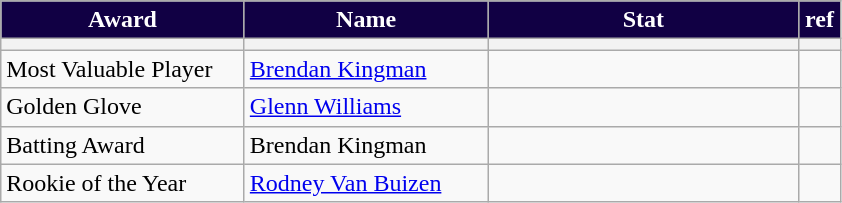<table class="wikitable">
<tr>
<th style="background:#110044; color:white;">Award</th>
<th style="background:#110044; color:white;">Name</th>
<th style="background:#110044; color:white;">Stat</th>
<th style="background:#110044; color:white;">ref</th>
</tr>
<tr>
<th width=155></th>
<th width=155></th>
<th width=200></th>
<th width=20></th>
</tr>
<tr>
<td>Most Valuable Player</td>
<td><a href='#'>Brendan Kingman</a></td>
<td></td>
<td></td>
</tr>
<tr>
<td>Golden Glove</td>
<td><a href='#'>Glenn Williams</a></td>
<td></td>
<td></td>
</tr>
<tr>
<td>Batting Award</td>
<td>Brendan Kingman</td>
<td></td>
<td></td>
</tr>
<tr>
<td>Rookie of the Year</td>
<td><a href='#'>Rodney Van Buizen</a></td>
<td></td>
<td></td>
</tr>
</table>
